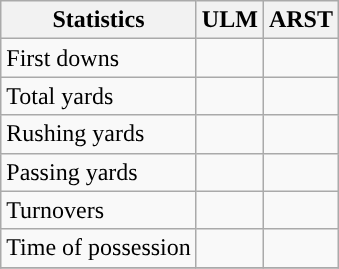<table class="wikitable">
<tr>
<th>Statistics</th>
<th>ULM</th>
<th>ARST</th>
</tr>
<tr>
<td>First downs</td>
<td></td>
<td></td>
</tr>
<tr>
<td>Total yards</td>
<td></td>
<td></td>
</tr>
<tr>
<td>Rushing yards</td>
<td></td>
<td></td>
</tr>
<tr>
<td>Passing yards</td>
<td></td>
<td></td>
</tr>
<tr>
<td>Turnovers</td>
<td></td>
<td></td>
</tr>
<tr>
<td>Time of possession</td>
<td></td>
<td></td>
</tr>
<tr>
</tr>
</table>
